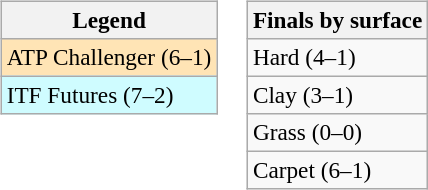<table>
<tr valign=top>
<td><br><table class=wikitable style=font-size:97%>
<tr>
<th>Legend</th>
</tr>
<tr bgcolor=moccasin>
<td>ATP Challenger (6–1)</td>
</tr>
<tr bgcolor=cffcff>
<td>ITF Futures (7–2)</td>
</tr>
</table>
</td>
<td><br><table class=wikitable style=font-size:97%>
<tr>
<th>Finals by surface</th>
</tr>
<tr>
<td>Hard (4–1)</td>
</tr>
<tr>
<td>Clay (3–1)</td>
</tr>
<tr>
<td>Grass (0–0)</td>
</tr>
<tr>
<td>Carpet (6–1)</td>
</tr>
</table>
</td>
</tr>
</table>
